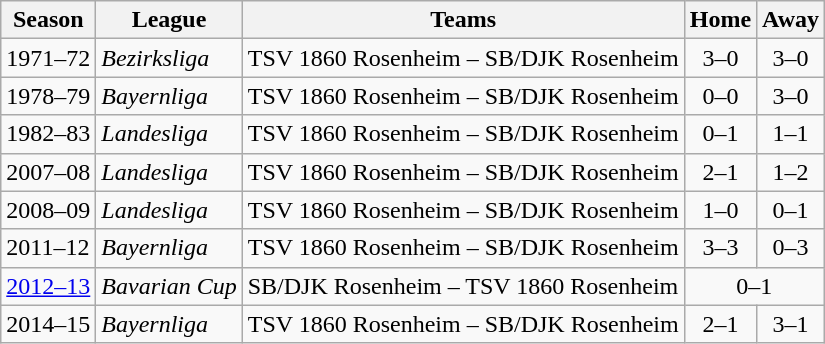<table class="wikitable">
<tr>
<th>Season</th>
<th>League</th>
<th>Teams</th>
<th>Home</th>
<th>Away</th>
</tr>
<tr>
<td align="left">1971–72</td>
<td align="left"><em>Bezirksliga</em></td>
<td align="left">TSV 1860 Rosenheim – SB/DJK Rosenheim</td>
<td align="center">3–0</td>
<td align="center">3–0</td>
</tr>
<tr>
<td align="left">1978–79</td>
<td align="left"><em>Bayernliga</em></td>
<td align="left">TSV 1860 Rosenheim – SB/DJK Rosenheim</td>
<td align="center">0–0</td>
<td align="center">3–0</td>
</tr>
<tr>
<td align="left">1982–83</td>
<td align="left"><em>Landesliga</em></td>
<td align="left">TSV 1860 Rosenheim – SB/DJK Rosenheim</td>
<td align="center">0–1</td>
<td align="center">1–1</td>
</tr>
<tr>
<td align="left">2007–08</td>
<td align="left"><em>Landesliga</em></td>
<td align="left">TSV 1860 Rosenheim – SB/DJK Rosenheim</td>
<td align="center">2–1</td>
<td align="center">1–2</td>
</tr>
<tr>
<td align="left">2008–09</td>
<td align="left"><em>Landesliga</em></td>
<td align="left">TSV 1860 Rosenheim – SB/DJK Rosenheim</td>
<td align="center">1–0</td>
<td align="center">0–1</td>
</tr>
<tr>
<td align="left">2011–12</td>
<td align="left"><em>Bayernliga</em></td>
<td align="left">TSV 1860 Rosenheim – SB/DJK Rosenheim</td>
<td align="center">3–3</td>
<td align="center">0–3</td>
</tr>
<tr>
<td align="left"><a href='#'>2012–13</a></td>
<td align="left"><em>Bavarian Cup</em></td>
<td align="left">SB/DJK Rosenheim – TSV 1860 Rosenheim</td>
<td colspan=2 align="center">0–1</td>
</tr>
<tr>
<td align="left">2014–15</td>
<td align="left"><em>Bayernliga</em></td>
<td align="left">TSV 1860 Rosenheim – SB/DJK Rosenheim</td>
<td align="center">2–1</td>
<td align="center">3–1</td>
</tr>
</table>
